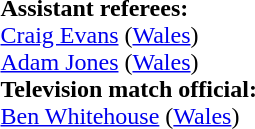<table style="width:100%">
<tr>
<td><br><strong>Assistant referees:</strong>
<br><a href='#'>Craig Evans</a> (<a href='#'>Wales</a>)
<br><a href='#'>Adam Jones</a> (<a href='#'>Wales</a>)
<br><strong>Television match official:</strong>
<br><a href='#'>Ben Whitehouse</a> (<a href='#'>Wales</a>)</td>
</tr>
</table>
